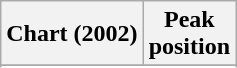<table class="wikitable sortable plainrowheaders" style="text-align:center">
<tr>
<th scope="col">Chart (2002)</th>
<th scope="col">Peak<br> position</th>
</tr>
<tr>
</tr>
<tr>
</tr>
<tr>
</tr>
</table>
